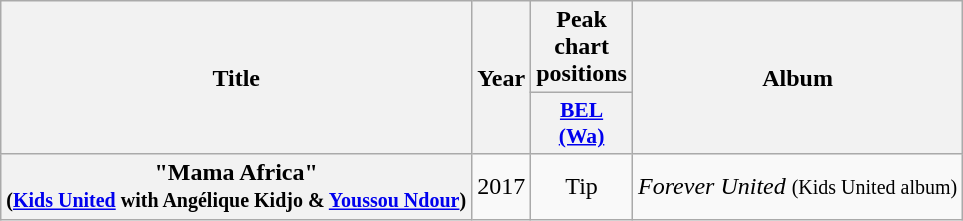<table class="wikitable plainrowheaders" style="text-align:center">
<tr>
<th scope="col" rowspan="2">Title</th>
<th scope="col" rowspan="2">Year</th>
<th scope="col" colspan="1">Peak chart positions</th>
<th scope="col" rowspan="2">Album</th>
</tr>
<tr>
<th scope="col" style="width:2.5em;font-size:90%;"><a href='#'>BEL<br>(Wa)</a><br></th>
</tr>
<tr>
<th scope="row">"Mama Africa"<br><small>(<a href='#'>Kids United</a> with Angélique Kidjo & <a href='#'>Youssou Ndour</a>)</small></th>
<td>2017</td>
<td>Tip</td>
<td><em>Forever United</em> <small>(Kids United album)</small></td>
</tr>
</table>
